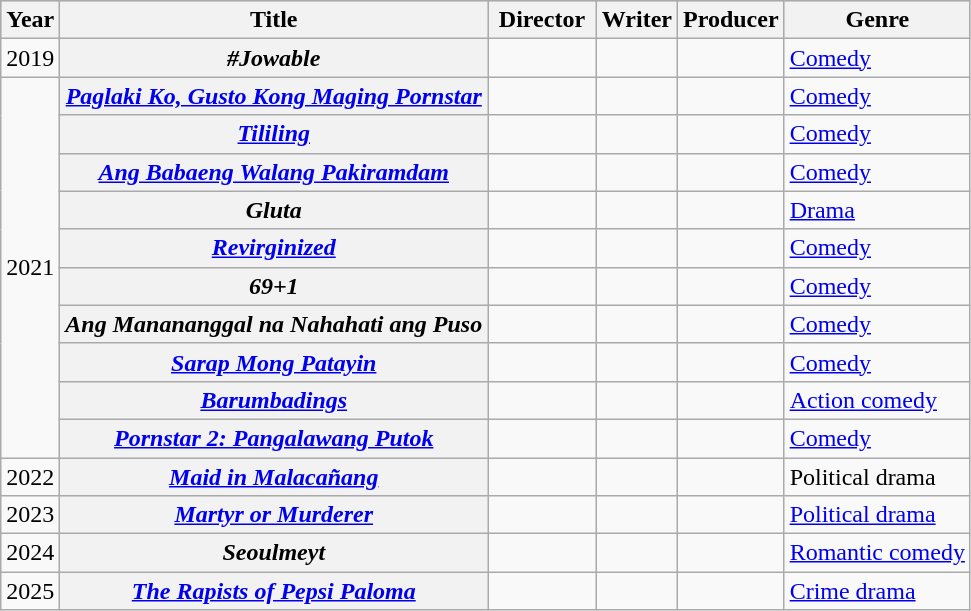<table class="wikitable plainrowheaders">
<tr style="background:#ccc; text-align:center;">
<th scope="col">Year</th>
<th scope="col">Title</th>
<th scope="col" width=65>Director</th>
<th scope="col">Writer</th>
<th scope="col">Producer</th>
<th scope="col">Genre</th>
</tr>
<tr>
<td>2019</td>
<th scope=row><em>#Jowable</em></th>
<td></td>
<td></td>
<td></td>
<td><a href='#'>Comedy</a></td>
</tr>
<tr>
<td rowspan=10>2021</td>
<th scope=row><em><a href='#'>Paglaki Ko, Gusto Kong Maging Pornstar</a></em></th>
<td></td>
<td></td>
<td></td>
<td><a href='#'>Comedy</a></td>
</tr>
<tr>
<th scope=row><em><a href='#'>Tililing</a></em></th>
<td></td>
<td></td>
<td></td>
<td><a href='#'>Comedy</a></td>
</tr>
<tr>
<th scope=row><em><a href='#'>Ang Babaeng Walang Pakiramdam</a></em></th>
<td></td>
<td></td>
<td></td>
<td><a href='#'>Comedy</a></td>
</tr>
<tr>
<th scope=row><em>Gluta</em></th>
<td></td>
<td></td>
<td></td>
<td><a href='#'>Drama</a></td>
</tr>
<tr>
<th scope=row><em><a href='#'>Revirginized</a></em></th>
<td></td>
<td></td>
<td></td>
<td><a href='#'>Comedy</a></td>
</tr>
<tr>
<th scope=row><em>69+1</em></th>
<td></td>
<td></td>
<td></td>
<td><a href='#'>Comedy</a></td>
</tr>
<tr>
<th scope=row><em>Ang Manananggal na Nahahati ang Puso</em></th>
<td></td>
<td></td>
<td></td>
<td><a href='#'>Comedy</a></td>
</tr>
<tr>
<th scope=row><em><a href='#'>Sarap Mong Patayin</a></em></th>
<td></td>
<td></td>
<td></td>
<td><a href='#'>Comedy</a></td>
</tr>
<tr>
<th scope=row><em><a href='#'>Barumbadings</a></em></th>
<td></td>
<td></td>
<td></td>
<td><a href='#'>Action comedy</a></td>
</tr>
<tr>
<th scope=row><em><a href='#'>Pornstar 2: Pangalawang Putok</a></em></th>
<td></td>
<td></td>
<td></td>
<td><a href='#'>Comedy</a></td>
</tr>
<tr>
<td>2022</td>
<th scope=row><em><a href='#'>Maid in Malacañang</a></em></th>
<td></td>
<td></td>
<td></td>
<td>Political drama</td>
</tr>
<tr>
<td>2023</td>
<th scope=row><em><a href='#'>Martyr or Murderer</a></em></th>
<td></td>
<td></td>
<td></td>
<td><a href='#'>Political drama</a></td>
</tr>
<tr>
<td>2024</td>
<th scope=row><em>Seoulmeyt</em></th>
<td></td>
<td></td>
<td></td>
<td><a href='#'>Romantic comedy</a></td>
</tr>
<tr>
<td>2025</td>
<th scope=row><em><a href='#'>The Rapists of Pepsi Paloma</a></em></th>
<td></td>
<td></td>
<td></td>
<td><a href='#'>Crime drama</a></td>
</tr>
</table>
